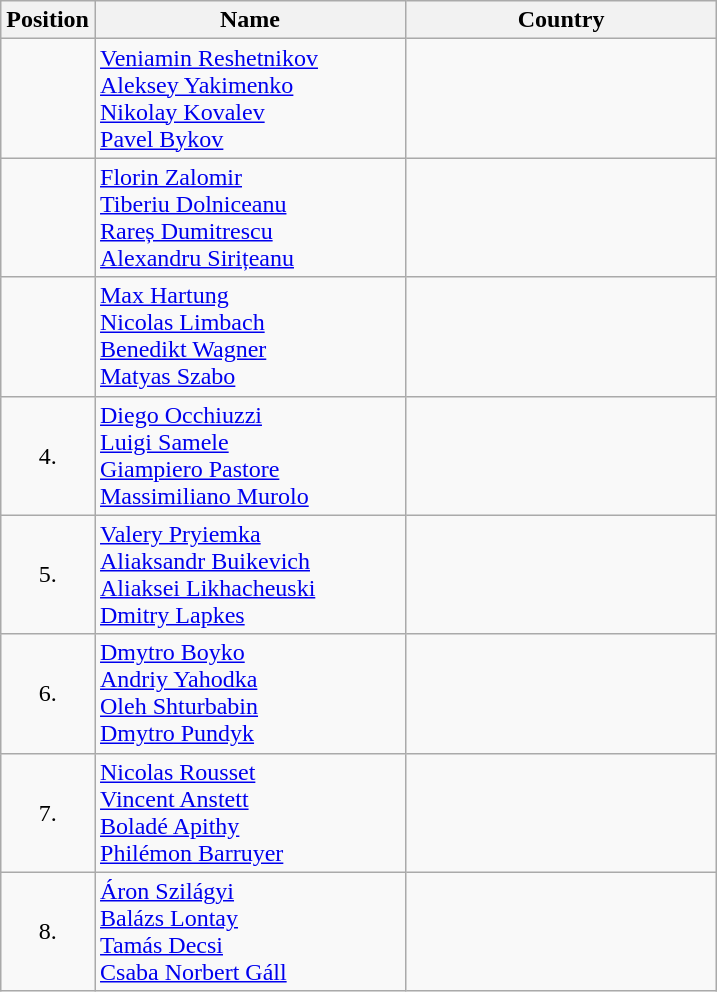<table class="wikitable">
<tr>
<th width="20">Position</th>
<th width="200">Name</th>
<th width="200">Country</th>
</tr>
<tr>
<td align="center"></td>
<td><a href='#'>Veniamin Reshetnikov</a><br><a href='#'>Aleksey Yakimenko</a><br><a href='#'>Nikolay Kovalev</a><br><a href='#'>Pavel Bykov</a></td>
<td></td>
</tr>
<tr>
<td align="center"></td>
<td><a href='#'>Florin Zalomir</a><br><a href='#'>Tiberiu Dolniceanu</a><br><a href='#'>Rareș Dumitrescu</a><br><a href='#'>Alexandru Sirițeanu</a></td>
<td></td>
</tr>
<tr>
<td align="center"></td>
<td><a href='#'>Max Hartung</a><br><a href='#'>Nicolas Limbach</a><br><a href='#'>Benedikt Wagner</a><br><a href='#'>Matyas Szabo</a></td>
<td></td>
</tr>
<tr>
<td align="center">4.</td>
<td><a href='#'>Diego Occhiuzzi</a><br><a href='#'>Luigi Samele</a><br><a href='#'>Giampiero Pastore</a><br><a href='#'>Massimiliano Murolo</a></td>
<td></td>
</tr>
<tr>
<td align="center">5.</td>
<td><a href='#'>Valery Pryiemka</a><br><a href='#'>Aliaksandr Buikevich</a><br><a href='#'>Aliaksei Likhacheuski</a><br><a href='#'>Dmitry Lapkes</a></td>
<td></td>
</tr>
<tr>
<td align="center">6.</td>
<td><a href='#'>Dmytro Boyko</a><br><a href='#'>Andriy Yahodka</a><br><a href='#'>Oleh Shturbabin</a><br><a href='#'>Dmytro Pundyk</a></td>
<td></td>
</tr>
<tr>
<td align="center">7.</td>
<td><a href='#'>Nicolas Rousset</a><br><a href='#'>Vincent Anstett</a><br><a href='#'>Boladé Apithy</a><br><a href='#'>Philémon Barruyer</a></td>
<td></td>
</tr>
<tr>
<td align="center">8.</td>
<td><a href='#'>Áron Szilágyi</a><br><a href='#'>Balázs Lontay</a><br><a href='#'>Tamás Decsi</a><br><a href='#'>Csaba Norbert Gáll</a></td>
<td></td>
</tr>
</table>
